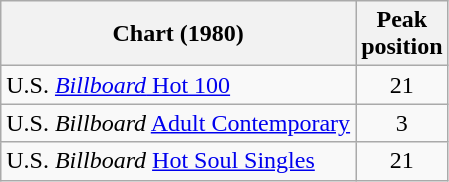<table class="wikitable sortable">
<tr>
<th>Chart (1980)</th>
<th>Peak<br>position</th>
</tr>
<tr>
<td>U.S. <a href='#'><em>Billboard</em> Hot 100</a></td>
<td align="center">21</td>
</tr>
<tr>
<td>U.S. <em>Billboard</em> <a href='#'>Adult Contemporary</a></td>
<td align="center">3</td>
</tr>
<tr>
<td>U.S. <em>Billboard</em> <a href='#'>Hot Soul Singles</a></td>
<td align="center">21</td>
</tr>
</table>
